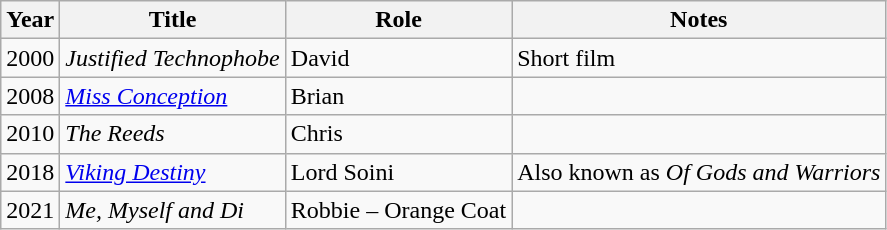<table class="wikitable sortable">
<tr>
<th>Year</th>
<th>Title</th>
<th>Role</th>
<th class="unsortable">Notes</th>
</tr>
<tr>
<td>2000</td>
<td><em>Justified Technophobe</em></td>
<td>David</td>
<td>Short film</td>
</tr>
<tr>
<td>2008</td>
<td><em><a href='#'>Miss Conception</a></em></td>
<td>Brian</td>
<td></td>
</tr>
<tr>
<td>2010</td>
<td><em>The Reeds</em></td>
<td>Chris</td>
<td></td>
</tr>
<tr>
<td>2018</td>
<td><em><a href='#'>Viking Destiny</a></em></td>
<td>Lord Soini</td>
<td>Also known as <em>Of Gods and Warriors</em></td>
</tr>
<tr>
<td>2021</td>
<td><em>Me, Myself and Di</em></td>
<td>Robbie – Orange Coat</td>
<td></td>
</tr>
</table>
